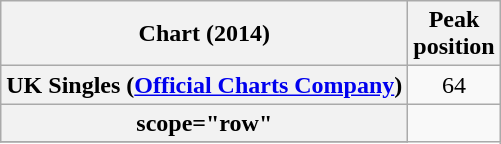<table class="wikitable sortable plainrowheaders">
<tr>
<th>Chart (2014)</th>
<th>Peak<br>position</th>
</tr>
<tr>
<th scope="row">UK Singles (<a href='#'>Official Charts Company</a>)</th>
<td align="center">64</td>
</tr>
<tr>
<th>scope="row" </th>
</tr>
<tr>
</tr>
</table>
